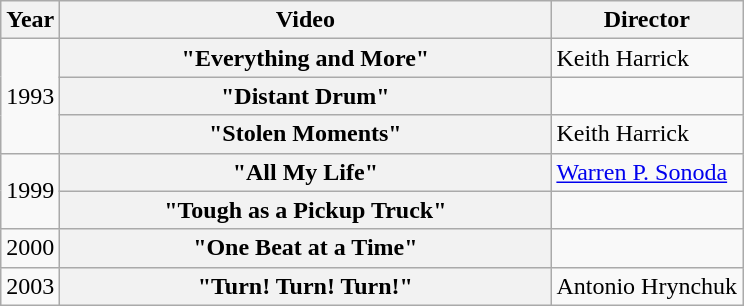<table class="wikitable plainrowheaders">
<tr>
<th>Year</th>
<th style="width:20em;">Video</th>
<th>Director</th>
</tr>
<tr>
<td rowspan="3">1993</td>
<th scope="row">"Everything and More"</th>
<td>Keith Harrick</td>
</tr>
<tr>
<th scope="row">"Distant Drum"</th>
<td></td>
</tr>
<tr>
<th scope="row">"Stolen Moments"</th>
<td>Keith Harrick</td>
</tr>
<tr>
<td rowspan="2">1999</td>
<th scope="row">"All My Life"</th>
<td><a href='#'>Warren P. Sonoda</a></td>
</tr>
<tr>
<th scope="row">"Tough as a Pickup Truck"</th>
<td></td>
</tr>
<tr>
<td>2000</td>
<th scope="row">"One Beat at a Time"</th>
<td></td>
</tr>
<tr>
<td>2003</td>
<th scope="row">"Turn! Turn! Turn!"</th>
<td>Antonio Hrynchuk</td>
</tr>
</table>
